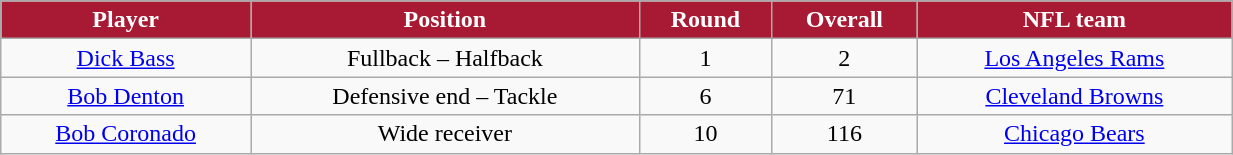<table class="wikitable" width="65%">
<tr align="center"  style="background:#A81933;color:#FFFFFF;">
<td><strong>Player</strong></td>
<td><strong>Position</strong></td>
<td><strong>Round</strong></td>
<td><strong>Overall</strong></td>
<td><strong>NFL team</strong></td>
</tr>
<tr align="center" bgcolor="">
<td><a href='#'>Dick Bass</a></td>
<td>Fullback – Halfback</td>
<td>1</td>
<td>2</td>
<td><a href='#'>Los Angeles Rams</a></td>
</tr>
<tr align="center" bgcolor="">
<td><a href='#'>Bob Denton</a></td>
<td>Defensive end – Tackle</td>
<td>6</td>
<td>71</td>
<td><a href='#'>Cleveland Browns</a></td>
</tr>
<tr align="center" bgcolor="">
<td><a href='#'>Bob Coronado</a></td>
<td>Wide receiver</td>
<td>10</td>
<td>116</td>
<td><a href='#'>Chicago Bears</a></td>
</tr>
</table>
